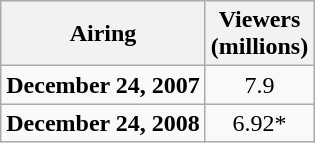<table class="wikitable sortable" style="text-align:center">
<tr>
<th>Airing</th>
<th>Viewers<br>(millions)</th>
</tr>
<tr>
<td><strong>December 24, 2007</strong></td>
<td>7.9</td>
</tr>
<tr>
<td><strong>December 24, 2008</strong></td>
<td>6.92*</td>
</tr>
</table>
